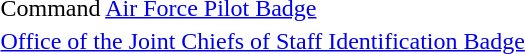<table>
<tr>
<td></td>
<td>Command <a href='#'>Air Force Pilot Badge</a></td>
</tr>
<tr>
<td></td>
<td><a href='#'>Office of the Joint Chiefs of Staff Identification Badge</a></td>
</tr>
</table>
